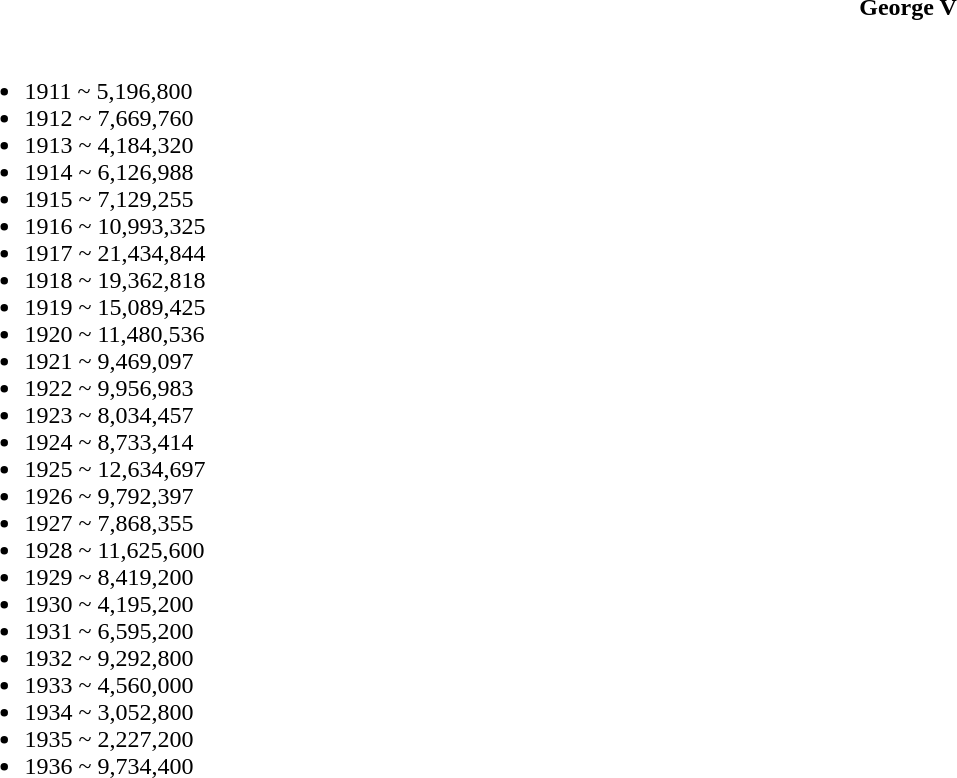<table class="toccolours collapsible collapsed" style="width:100%; background:inherit">
<tr>
<th>George V</th>
</tr>
<tr>
<td><br><ul><li>1911 ~ 5,196,800</li><li>1912 ~ 7,669,760</li><li>1913 ~ 4,184,320</li><li>1914 ~ 6,126,988</li><li>1915 ~ 7,129,255</li><li>1916 ~ 10,993,325</li><li>1917 ~ 21,434,844</li><li>1918 ~ 19,362,818</li><li>1919 ~ 15,089,425</li><li>1920 ~ 11,480,536</li><li>1921 ~ 9,469,097</li><li>1922 ~ 9,956,983</li><li>1923 ~ 8,034,457</li><li>1924 ~ 8,733,414</li><li>1925 ~ 12,634,697</li><li>1926 ~ 9,792,397</li><li>1927 ~ 7,868,355</li><li>1928 ~ 11,625,600</li><li>1929 ~ 8,419,200</li><li>1930 ~ 4,195,200</li><li>1931 ~ 6,595,200</li><li>1932 ~ 9,292,800</li><li>1933 ~ 4,560,000</li><li>1934 ~ 3,052,800</li><li>1935 ~ 2,227,200</li><li>1936 ~ 9,734,400</li></ul></td>
</tr>
</table>
